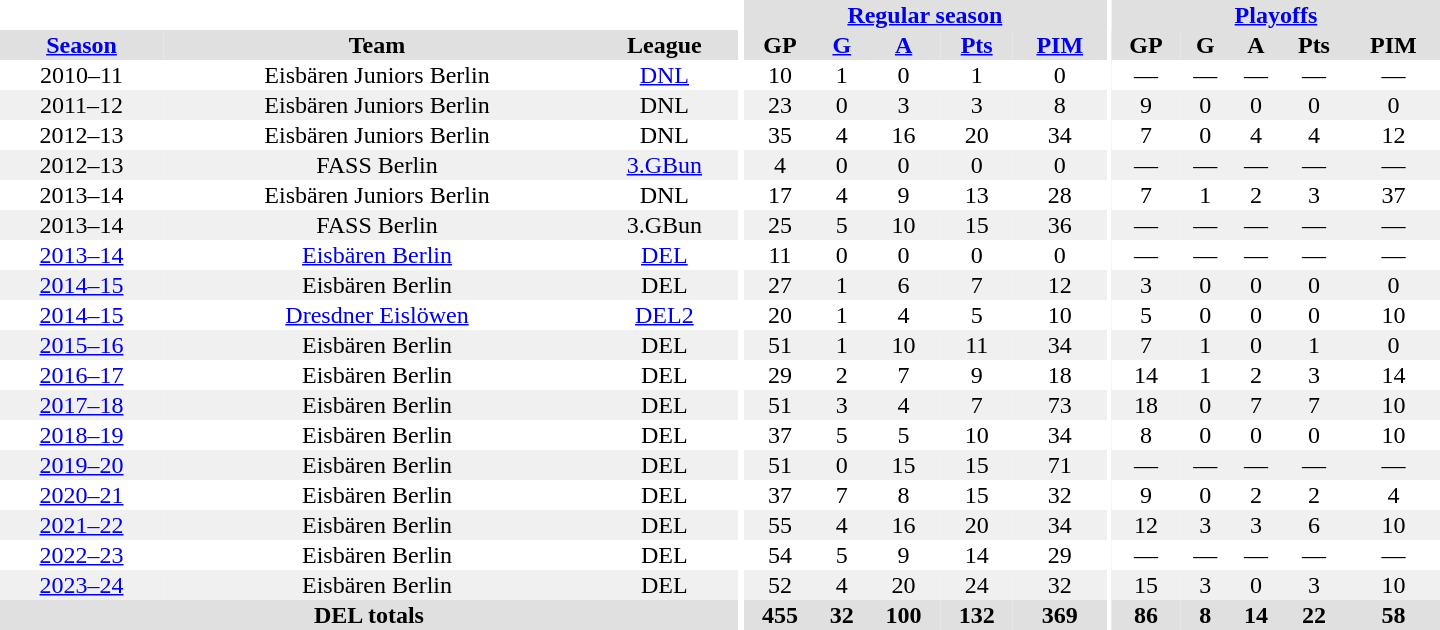<table border="0" cellpadding="1" cellspacing="0" style="text-align:center; width:60em">
<tr bgcolor="#e0e0e0">
<th colspan="3" bgcolor="#ffffff"></th>
<th rowspan="99" bgcolor="#ffffff"></th>
<th colspan="5"><a href='#'>Regular season</a></th>
<th rowspan="99" bgcolor="#ffffff"></th>
<th colspan="5"><a href='#'>Playoffs</a></th>
</tr>
<tr bgcolor="#e0e0e0">
<th><a href='#'>Season</a></th>
<th>Team</th>
<th>League</th>
<th>GP</th>
<th><a href='#'>G</a></th>
<th><a href='#'>A</a></th>
<th><a href='#'>Pts</a></th>
<th><a href='#'>PIM</a></th>
<th>GP</th>
<th>G</th>
<th>A</th>
<th>Pts</th>
<th>PIM</th>
</tr>
<tr>
<td>2010–11</td>
<td>Eisbären Juniors Berlin</td>
<td><a href='#'>DNL</a></td>
<td>10</td>
<td>1</td>
<td>0</td>
<td>1</td>
<td>0</td>
<td>—</td>
<td>—</td>
<td>—</td>
<td>—</td>
<td>—</td>
</tr>
<tr bgcolor="#f0f0f0">
<td>2011–12</td>
<td>Eisbären Juniors Berlin</td>
<td>DNL</td>
<td>23</td>
<td>0</td>
<td>3</td>
<td>3</td>
<td>8</td>
<td>9</td>
<td>0</td>
<td>0</td>
<td>0</td>
<td>0</td>
</tr>
<tr>
<td>2012–13</td>
<td>Eisbären Juniors Berlin</td>
<td>DNL</td>
<td>35</td>
<td>4</td>
<td>16</td>
<td>20</td>
<td>34</td>
<td>7</td>
<td>0</td>
<td>4</td>
<td>4</td>
<td>12</td>
</tr>
<tr bgcolor="#f0f0f0">
<td>2012–13</td>
<td>FASS Berlin</td>
<td><a href='#'>3.GBun</a></td>
<td>4</td>
<td>0</td>
<td>0</td>
<td>0</td>
<td>0</td>
<td>—</td>
<td>—</td>
<td>—</td>
<td>—</td>
<td>—</td>
</tr>
<tr>
<td>2013–14</td>
<td>Eisbären Juniors Berlin</td>
<td>DNL</td>
<td>17</td>
<td>4</td>
<td>9</td>
<td>13</td>
<td>28</td>
<td>7</td>
<td>1</td>
<td>2</td>
<td>3</td>
<td>37</td>
</tr>
<tr bgcolor="#f0f0f0">
<td>2013–14</td>
<td>FASS Berlin</td>
<td>3.GBun</td>
<td>25</td>
<td>5</td>
<td>10</td>
<td>15</td>
<td>36</td>
<td>—</td>
<td>—</td>
<td>—</td>
<td>—</td>
<td>—</td>
</tr>
<tr>
<td><a href='#'>2013–14</a></td>
<td><a href='#'>Eisbären Berlin</a></td>
<td><a href='#'>DEL</a></td>
<td>11</td>
<td>0</td>
<td>0</td>
<td>0</td>
<td>0</td>
<td>—</td>
<td>—</td>
<td>—</td>
<td>—</td>
<td>—</td>
</tr>
<tr bgcolor="#f0f0f0">
<td><a href='#'>2014–15</a></td>
<td>Eisbären Berlin</td>
<td>DEL</td>
<td>27</td>
<td>1</td>
<td>6</td>
<td>7</td>
<td>12</td>
<td>3</td>
<td>0</td>
<td>0</td>
<td>0</td>
<td>0</td>
</tr>
<tr>
<td><a href='#'>2014–15</a></td>
<td><a href='#'>Dresdner Eislöwen</a></td>
<td><a href='#'>DEL2</a></td>
<td>20</td>
<td>1</td>
<td>4</td>
<td>5</td>
<td>10</td>
<td>5</td>
<td>0</td>
<td>0</td>
<td>0</td>
<td>10</td>
</tr>
<tr bgcolor="#f0f0f0">
<td><a href='#'>2015–16</a></td>
<td>Eisbären Berlin</td>
<td>DEL</td>
<td>51</td>
<td>1</td>
<td>10</td>
<td>11</td>
<td>34</td>
<td>7</td>
<td>1</td>
<td>0</td>
<td>1</td>
<td>0</td>
</tr>
<tr>
<td><a href='#'>2016–17</a></td>
<td>Eisbären Berlin</td>
<td>DEL</td>
<td>29</td>
<td>2</td>
<td>7</td>
<td>9</td>
<td>18</td>
<td>14</td>
<td>1</td>
<td>2</td>
<td>3</td>
<td>14</td>
</tr>
<tr bgcolor="#f0f0f0">
<td><a href='#'>2017–18</a></td>
<td>Eisbären Berlin</td>
<td>DEL</td>
<td>51</td>
<td>3</td>
<td>4</td>
<td>7</td>
<td>73</td>
<td>18</td>
<td>0</td>
<td>7</td>
<td>7</td>
<td>10</td>
</tr>
<tr>
<td><a href='#'>2018–19</a></td>
<td>Eisbären Berlin</td>
<td>DEL</td>
<td>37</td>
<td>5</td>
<td>5</td>
<td>10</td>
<td>34</td>
<td>8</td>
<td>0</td>
<td>0</td>
<td>0</td>
<td>10</td>
</tr>
<tr bgcolor="#f0f0f0">
<td><a href='#'>2019–20</a></td>
<td>Eisbären Berlin</td>
<td>DEL</td>
<td>51</td>
<td>0</td>
<td>15</td>
<td>15</td>
<td>71</td>
<td>—</td>
<td>—</td>
<td>—</td>
<td>—</td>
<td>—</td>
</tr>
<tr>
<td><a href='#'>2020–21</a></td>
<td>Eisbären Berlin</td>
<td>DEL</td>
<td>37</td>
<td>7</td>
<td>8</td>
<td>15</td>
<td>32</td>
<td>9</td>
<td>0</td>
<td>2</td>
<td>2</td>
<td>4</td>
</tr>
<tr bgcolor="#f0f0f0">
<td><a href='#'>2021–22</a></td>
<td>Eisbären Berlin</td>
<td>DEL</td>
<td>55</td>
<td>4</td>
<td>16</td>
<td>20</td>
<td>34</td>
<td>12</td>
<td>3</td>
<td>3</td>
<td>6</td>
<td>10</td>
</tr>
<tr>
<td><a href='#'>2022–23</a></td>
<td>Eisbären Berlin</td>
<td>DEL</td>
<td>54</td>
<td>5</td>
<td>9</td>
<td>14</td>
<td>29</td>
<td>—</td>
<td>—</td>
<td>—</td>
<td>—</td>
<td>—</td>
</tr>
<tr bgcolor="#f0f0f0">
<td><a href='#'>2023–24</a></td>
<td>Eisbären Berlin</td>
<td>DEL</td>
<td>52</td>
<td>4</td>
<td>20</td>
<td>24</td>
<td>32</td>
<td>15</td>
<td>3</td>
<td>0</td>
<td>3</td>
<td>10</td>
</tr>
<tr bgcolor="#e0e0e0">
<th colspan="3">DEL totals</th>
<th>455</th>
<th>32</th>
<th>100</th>
<th>132</th>
<th>369</th>
<th>86</th>
<th>8</th>
<th>14</th>
<th>22</th>
<th>58</th>
</tr>
</table>
